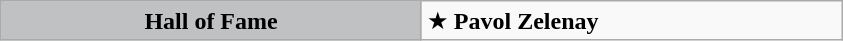<table class=wikitable>
<tr>
<th style=background:#BFC1C2 width=273>Hall of Fame</th>
<td width=273>★ <strong>Pavol Zelenay</strong></td>
</tr>
</table>
